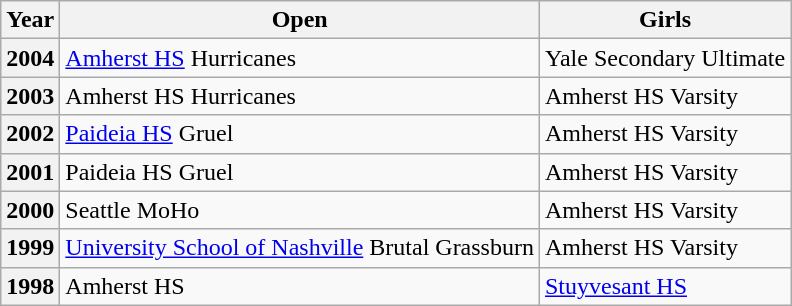<table class="wikitable">
<tr>
<th>Year</th>
<th>Open</th>
<th>Girls</th>
</tr>
<tr>
<th>2004</th>
<td><a href='#'>Amherst HS</a> Hurricanes</td>
<td>Yale Secondary Ultimate</td>
</tr>
<tr>
<th>2003</th>
<td>Amherst HS Hurricanes</td>
<td>Amherst HS Varsity</td>
</tr>
<tr>
<th>2002</th>
<td><a href='#'>Paideia HS</a> Gruel</td>
<td>Amherst HS Varsity</td>
</tr>
<tr>
<th>2001</th>
<td>Paideia HS Gruel</td>
<td>Amherst HS Varsity</td>
</tr>
<tr>
<th>2000</th>
<td>Seattle MoHo</td>
<td>Amherst HS Varsity</td>
</tr>
<tr>
<th>1999</th>
<td><a href='#'>University School of Nashville</a> Brutal Grassburn</td>
<td>Amherst HS Varsity</td>
</tr>
<tr>
<th>1998</th>
<td>Amherst HS</td>
<td><a href='#'>Stuyvesant HS</a></td>
</tr>
</table>
